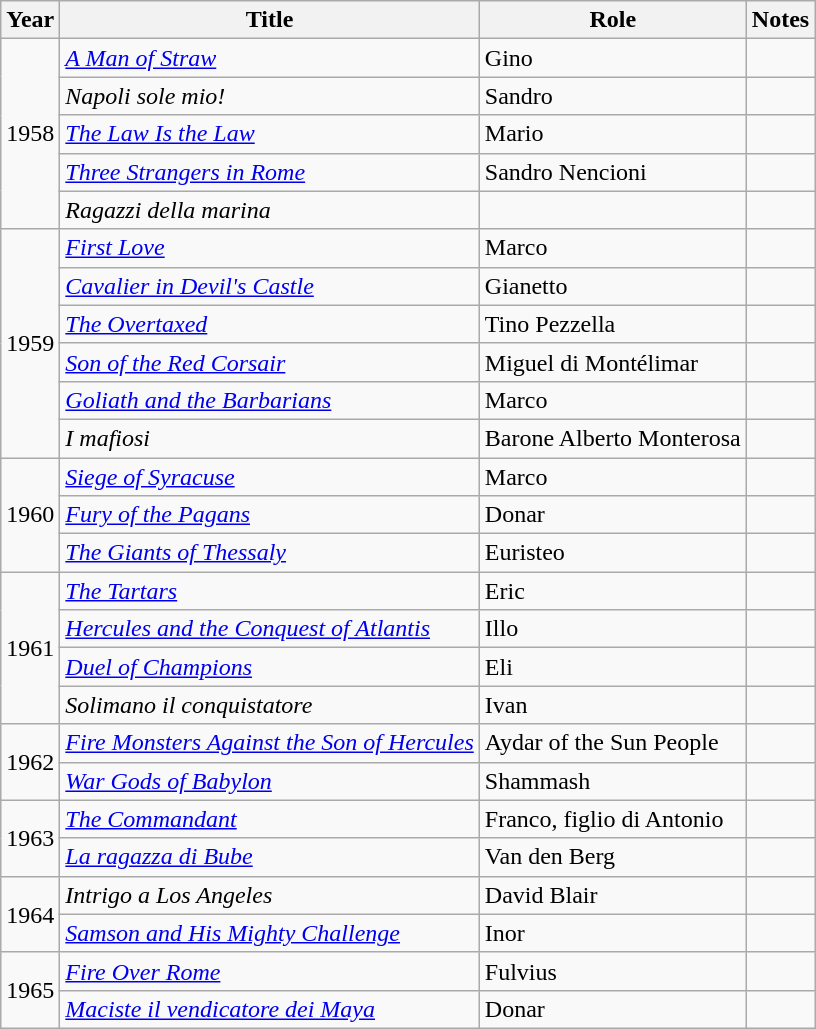<table class="wikitable sortable">
<tr>
<th>Year</th>
<th>Title</th>
<th>Role</th>
<th class="unsortable">Notes</th>
</tr>
<tr>
<td rowspan=5>1958</td>
<td><em><a href='#'>A Man of Straw</a></em></td>
<td>Gino</td>
<td></td>
</tr>
<tr>
<td><em>Napoli sole mio!</em></td>
<td>Sandro</td>
<td></td>
</tr>
<tr>
<td><em><a href='#'>The Law Is the Law</a></em></td>
<td>Mario</td>
<td></td>
</tr>
<tr>
<td><em><a href='#'>Three Strangers in Rome</a></em></td>
<td>Sandro Nencioni</td>
<td></td>
</tr>
<tr>
<td><em>Ragazzi della marina</em></td>
<td></td>
<td></td>
</tr>
<tr>
<td rowspan=6>1959</td>
<td><em><a href='#'>First Love</a></em></td>
<td>Marco</td>
<td></td>
</tr>
<tr>
<td><em><a href='#'>Cavalier in Devil's Castle</a></em></td>
<td>Gianetto</td>
<td></td>
</tr>
<tr>
<td><em><a href='#'>The Overtaxed</a></em></td>
<td>Tino Pezzella</td>
<td></td>
</tr>
<tr>
<td><em><a href='#'>Son of the Red Corsair</a></em></td>
<td>Miguel di Montélimar</td>
<td></td>
</tr>
<tr>
<td><em><a href='#'>Goliath and the Barbarians</a></em></td>
<td>Marco</td>
<td></td>
</tr>
<tr>
<td><em>I mafiosi</em></td>
<td>Barone Alberto Monterosa</td>
<td></td>
</tr>
<tr>
<td rowspan=3>1960</td>
<td><em><a href='#'>Siege of Syracuse</a></em></td>
<td>Marco</td>
<td></td>
</tr>
<tr>
<td><em><a href='#'>Fury of the Pagans</a></em></td>
<td>Donar</td>
<td></td>
</tr>
<tr>
<td><em><a href='#'>The Giants of Thessaly</a></em></td>
<td>Euristeo</td>
<td></td>
</tr>
<tr>
<td rowspan=4>1961</td>
<td><em><a href='#'>The Tartars</a></em></td>
<td>Eric</td>
<td></td>
</tr>
<tr>
<td><em><a href='#'>Hercules and the Conquest of Atlantis</a></em></td>
<td>Illo</td>
<td></td>
</tr>
<tr>
<td><em><a href='#'>Duel of Champions</a></em></td>
<td>Eli</td>
<td></td>
</tr>
<tr>
<td><em>Solimano il conquistatore</em></td>
<td>Ivan</td>
<td></td>
</tr>
<tr>
<td rowspan=2>1962</td>
<td><em><a href='#'>Fire Monsters Against the Son of Hercules</a></em></td>
<td>Aydar of the Sun People</td>
<td></td>
</tr>
<tr>
<td><em><a href='#'>War Gods of Babylon</a></em></td>
<td>Shammash</td>
<td></td>
</tr>
<tr>
<td rowspan=2>1963</td>
<td><em><a href='#'>The Commandant</a></em></td>
<td>Franco, figlio di Antonio</td>
<td></td>
</tr>
<tr>
<td><em><a href='#'>La ragazza di Bube</a></em></td>
<td>Van den Berg</td>
<td></td>
</tr>
<tr>
<td rowspan=2>1964</td>
<td><em>Intrigo a Los Angeles</em></td>
<td>David Blair</td>
<td></td>
</tr>
<tr>
<td><em><a href='#'>Samson and His Mighty Challenge</a></em></td>
<td>Inor</td>
<td></td>
</tr>
<tr>
<td rowspan=2>1965</td>
<td><em><a href='#'>Fire Over Rome</a></em></td>
<td>Fulvius</td>
<td></td>
</tr>
<tr>
<td><em><a href='#'>Maciste il vendicatore dei Maya</a></em></td>
<td>Donar</td>
<td></td>
</tr>
</table>
